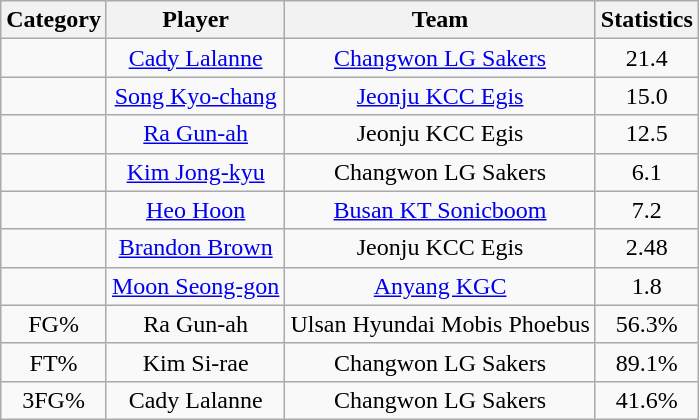<table class="wikitable" style="text-align:center">
<tr>
<th>Category</th>
<th>Player</th>
<th>Team</th>
<th>Statistics</th>
</tr>
<tr>
<td><a href='#'></a></td>
<td> <a href='#'>Cady Lalanne</a></td>
<td><a href='#'>Changwon LG Sakers</a></td>
<td>21.4</td>
</tr>
<tr>
<td><a href='#'></a></td>
<td><a href='#'>Song Kyo-chang</a></td>
<td><a href='#'>Jeonju KCC Egis</a></td>
<td>15.0</td>
</tr>
<tr>
<td><a href='#'></a></td>
<td> <a href='#'>Ra Gun-ah</a></td>
<td>Jeonju KCC Egis</td>
<td>12.5</td>
</tr>
<tr>
<td><a href='#'></a></td>
<td><a href='#'>Kim Jong-kyu</a></td>
<td>Changwon LG Sakers</td>
<td>6.1</td>
</tr>
<tr>
<td><a href='#'></a></td>
<td> <a href='#'>Heo Hoon</a></td>
<td><a href='#'>Busan KT Sonicboom</a></td>
<td>7.2</td>
</tr>
<tr>
<td><a href='#'></a></td>
<td> <a href='#'>Brandon Brown</a></td>
<td>Jeonju KCC Egis</td>
<td>2.48</td>
</tr>
<tr>
<td><a href='#'></a></td>
<td> <a href='#'>Moon Seong-gon</a></td>
<td><a href='#'>Anyang KGC</a></td>
<td>1.8</td>
</tr>
<tr>
<td>FG%</td>
<td> Ra Gun-ah</td>
<td>Ulsan Hyundai Mobis Phoebus</td>
<td>56.3%</td>
</tr>
<tr>
<td>FT%</td>
<td> Kim Si-rae</td>
<td>Changwon LG Sakers</td>
<td>89.1%</td>
</tr>
<tr>
<td>3FG%</td>
<td> Cady Lalanne</td>
<td>Changwon LG Sakers</td>
<td>41.6%</td>
</tr>
</table>
